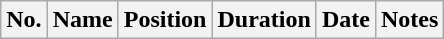<table class="wikitable">
<tr>
<th>No.</th>
<th>Name</th>
<th>Position</th>
<th>Duration</th>
<th>Date</th>
<th>Notes</th>
</tr>
</table>
